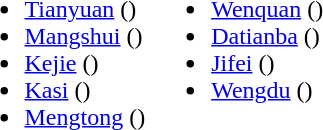<table>
<tr>
<td valign="top"><br><ul><li><a href='#'>Tianyuan</a> ()</li><li><a href='#'>Mangshui</a> ()</li><li><a href='#'>Kejie</a> ()</li><li><a href='#'>Kasi</a> ()</li><li><a href='#'>Mengtong</a> ()</li></ul></td>
<td valign="top"><br><ul><li><a href='#'>Wenquan</a> ()</li><li><a href='#'>Datianba</a> ()</li><li><a href='#'>Jifei</a> ()</li><li><a href='#'>Wengdu</a> ()</li></ul></td>
</tr>
</table>
